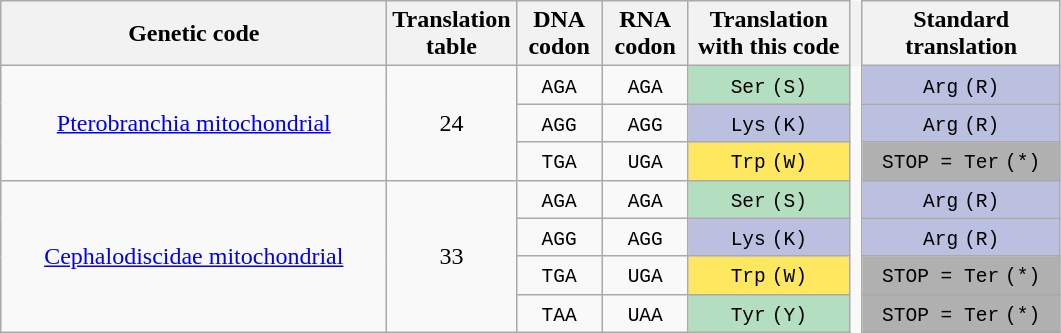<table class="wikitable" style="border: none; text-align: center;">
<tr>
<th style="width: 250px;">Genetic code</th>
<th style="width: 25px;">Translation <br> table</th>
<th style="width: 50px;">DNA codon</th>
<th style="width: 50px;">RNA codon</th>
<th colspan="3" style="width: 100px;">Translation <br> with this code</th>
<th style="border: none; width: 1px;"></th>
<th style="width: 125px;">Standard translation</th>
</tr>
<tr>
<td rowspan="3"><a href='#'>Pterobranchia mitochondrial</a></td>
<td rowspan="3">24</td>
<td><code>AGA</code></td>
<td><code>AGA</code></td>
<td colspan="3" style="background-color:#b3dec0;"><code>Ser</code> <code>(S)</code></td>
<td style="border: none; width: 1px;"></td>
<td style="background-color:#bbbfe0;"><code>Arg</code> <code>(R)</code></td>
</tr>
<tr>
<td><code>AGG</code></td>
<td><code>AGG</code></td>
<td colspan="3" style="background-color:#bbbfe0;"><code>Lys</code> <code>(K)</code></td>
<td style="border: none; width: 1px;"></td>
<td style="background-color:#bbbfe0;"><code>Arg</code> <code>(R)</code></td>
</tr>
<tr>
<td><code>TGA</code></td>
<td><code>UGA</code></td>
<td colspan="3" style="background-color:#ffe75f;"><code>Trp</code> <code>(W)</code></td>
<td style="border: none; width: 1px;"></td>
<td style="background-color:#B0B0B0;"><code>STOP = Ter</code> <code>(*)</code></td>
</tr>
<tr>
<td rowspan="4"><a href='#'>Cephalodiscidae mitochondrial</a></td>
<td rowspan="4">33</td>
<td><code>AGA</code></td>
<td><code>AGA</code></td>
<td colspan="3" style="background-color:#b3dec0;"><code>Ser</code> <code>(S)</code></td>
<td style="border: none; width: 1px;"></td>
<td style="background-color:#bbbfe0;"><code>Arg</code> <code>(R)</code></td>
</tr>
<tr>
<td><code>AGG</code></td>
<td><code>AGG</code></td>
<td colspan="3" style="background-color:#bbbfe0;"><code>Lys</code> <code>(K)</code></td>
<td style="border: none; width: 1px;"></td>
<td style="background-color:#bbbfe0;"><code>Arg</code> <code>(R)</code></td>
</tr>
<tr>
<td><code>TGA</code></td>
<td><code>UGA</code></td>
<td colspan="3" style="background-color:#ffe75f;"><code>Trp</code> <code>(W)</code></td>
<td style="border: none; width: 1px;"></td>
<td style="background-color:#B0B0B0;"><code>STOP = Ter</code> <code>(*)</code></td>
</tr>
<tr>
<td><code>TAA</code></td>
<td><code>UAA</code></td>
<td colspan="3" style="background-color:#b3dec0;"><code>Tyr</code> <code>(Y)</code></td>
<td style="border: none; width: 1px;"></td>
<td style="background-color:#B0B0B0;"><code>STOP = Ter</code> <code>(*)</code></td>
</tr>
</table>
